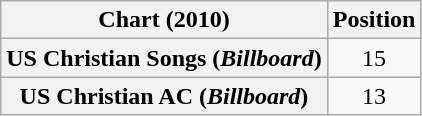<table class="wikitable plainrowheaders" style="text-align:center">
<tr>
<th scope="col">Chart (2010)</th>
<th scope="col">Position</th>
</tr>
<tr>
<th scope="row">US Christian Songs (<em>Billboard</em>)</th>
<td>15</td>
</tr>
<tr>
<th scope="row">US Christian AC (<em>Billboard</em>)</th>
<td>13</td>
</tr>
</table>
